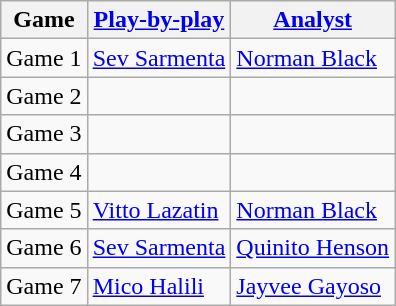<table class=wikitable>
<tr>
<th>Game</th>
<th><a href='#'>Play-by-play</a></th>
<th><a href='#'>Analyst</a></th>
</tr>
<tr>
<td>Game 1</td>
<td><a href='#'>Sev Sarmenta</a></td>
<td><a href='#'>Norman Black</a></td>
</tr>
<tr>
<td>Game 2</td>
<td></td>
<td></td>
</tr>
<tr>
<td>Game 3</td>
<td></td>
<td></td>
</tr>
<tr>
<td>Game 4</td>
<td></td>
<td></td>
</tr>
<tr>
<td>Game 5</td>
<td><a href='#'>Vitto Lazatin</a></td>
<td><a href='#'>Norman Black</a></td>
</tr>
<tr>
<td>Game 6</td>
<td><a href='#'>Sev Sarmenta</a></td>
<td><a href='#'>Quinito Henson</a></td>
</tr>
<tr>
<td>Game 7</td>
<td><a href='#'>Mico Halili</a></td>
<td><a href='#'>Jayvee Gayoso</a></td>
</tr>
</table>
